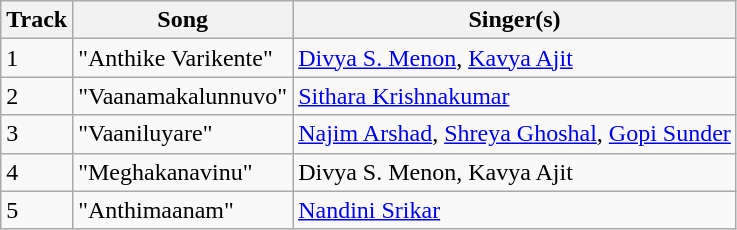<table class="wikitable">
<tr>
<th>Track</th>
<th>Song</th>
<th>Singer(s)</th>
</tr>
<tr>
<td>1</td>
<td>"Anthike Varikente"</td>
<td><a href='#'>Divya S. Menon</a>, <a href='#'>Kavya Ajit</a></td>
</tr>
<tr>
<td>2</td>
<td>"Vaanamakalunnuvo"</td>
<td><a href='#'>Sithara Krishnakumar</a></td>
</tr>
<tr>
<td>3</td>
<td>"Vaaniluyare"</td>
<td><a href='#'>Najim Arshad</a>, <a href='#'>Shreya Ghoshal</a>, <a href='#'>Gopi Sunder</a></td>
</tr>
<tr>
<td>4</td>
<td>"Meghakanavinu"</td>
<td>Divya S. Menon, Kavya Ajit</td>
</tr>
<tr>
<td>5</td>
<td>"Anthimaanam"</td>
<td><a href='#'>Nandini Srikar</a></td>
</tr>
</table>
